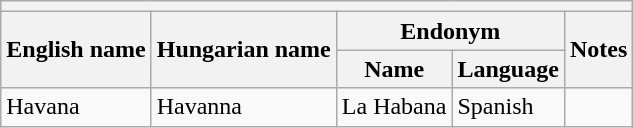<table class="wikitable sortable">
<tr>
<th colspan="5"></th>
</tr>
<tr>
<th rowspan="2">English name</th>
<th rowspan="2">Hungarian name</th>
<th colspan="2">Endonym</th>
<th rowspan="2">Notes</th>
</tr>
<tr>
<th>Name</th>
<th>Language</th>
</tr>
<tr>
<td>Havana</td>
<td>Havanna</td>
<td>La Habana</td>
<td>Spanish</td>
<td></td>
</tr>
</table>
